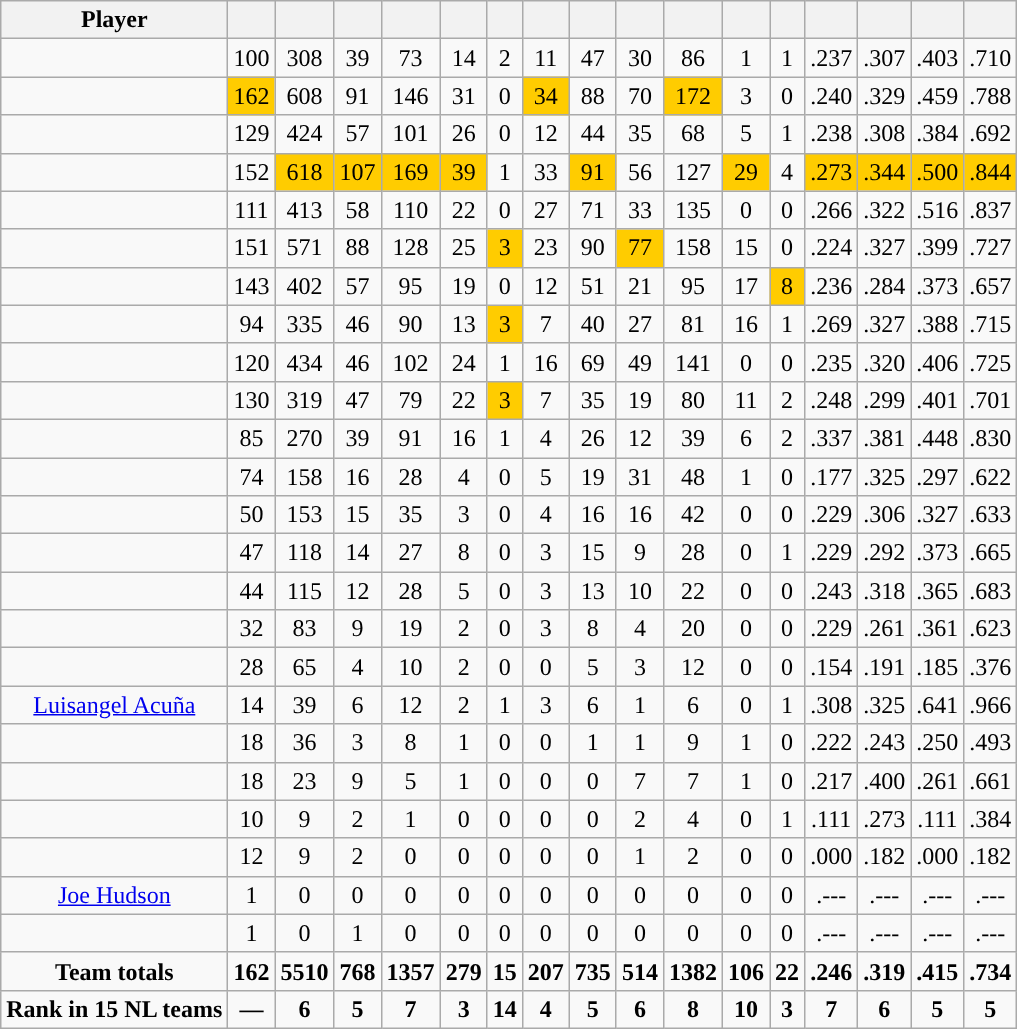<table class="wikitable sortable">
<tr>
<th>Player</th>
<th></th>
<th></th>
<th></th>
<th></th>
<th></th>
<th></th>
<th></th>
<th></th>
<th></th>
<th></th>
<th></th>
<th></th>
<th></th>
<th></th>
<th></th>
<th></th>
</tr>
<tr align=center>
<td></td>
<td>100</td>
<td>308</td>
<td>39</td>
<td>73</td>
<td>14</td>
<td>2</td>
<td>11</td>
<td>47</td>
<td>30</td>
<td>86</td>
<td>1</td>
<td>1</td>
<td>.237</td>
<td>.307</td>
<td>.403</td>
<td>.710</td>
</tr>
<tr align=center>
<td></td>
<td bgcolor=#ffcc00>162</td>
<td>608</td>
<td>91</td>
<td>146</td>
<td>31</td>
<td>0</td>
<td bgcolor=#ffcc00>34</td>
<td>88</td>
<td>70</td>
<td bgcolor=#ffcc00>172</td>
<td>3</td>
<td>0</td>
<td>.240</td>
<td>.329</td>
<td>.459</td>
<td>.788</td>
</tr>
<tr align=center>
<td></td>
<td>129</td>
<td>424</td>
<td>57</td>
<td>101</td>
<td>26</td>
<td>0</td>
<td>12</td>
<td>44</td>
<td>35</td>
<td>68</td>
<td>5</td>
<td>1</td>
<td>.238</td>
<td>.308</td>
<td>.384</td>
<td>.692</td>
</tr>
<tr align=center>
<td></td>
<td>152</td>
<td bgcolor=#ffcc00>618</td>
<td bgcolor=#ffcc00>107</td>
<td bgcolor=#ffcc00>169</td>
<td bgcolor=#ffcc00>39</td>
<td>1</td>
<td>33</td>
<td bgcolor=#ffcc00>91</td>
<td>56</td>
<td>127</td>
<td bgcolor=#ffcc00>29</td>
<td>4</td>
<td bgcolor=#ffcc00>.273</td>
<td bgcolor=#ffcc00>.344</td>
<td bgcolor=#ffcc00>.500</td>
<td bgcolor=#ffcc00>.844</td>
</tr>
<tr align=center>
<td></td>
<td>111</td>
<td>413</td>
<td>58</td>
<td>110</td>
<td>22</td>
<td>0</td>
<td>27</td>
<td>71</td>
<td>33</td>
<td>135</td>
<td>0</td>
<td>0</td>
<td>.266</td>
<td>.322</td>
<td>.516</td>
<td>.837</td>
</tr>
<tr align=center>
<td></td>
<td>151</td>
<td>571</td>
<td>88</td>
<td>128</td>
<td>25</td>
<td bgcolor=#ffcc00>3</td>
<td>23</td>
<td>90</td>
<td bgcolor=#ffcc00>77</td>
<td>158</td>
<td>15</td>
<td>0</td>
<td>.224</td>
<td>.327</td>
<td>.399</td>
<td>.727</td>
</tr>
<tr align=center>
<td></td>
<td>143</td>
<td>402</td>
<td>57</td>
<td>95</td>
<td>19</td>
<td>0</td>
<td>12</td>
<td>51</td>
<td>21</td>
<td>95</td>
<td>17</td>
<td bgcolor=#ffcc00>8</td>
<td>.236</td>
<td>.284</td>
<td>.373</td>
<td>.657</td>
</tr>
<tr align=center>
<td></td>
<td>94</td>
<td>335</td>
<td>46</td>
<td>90</td>
<td>13</td>
<td bgcolor=#ffcc00>3</td>
<td>7</td>
<td>40</td>
<td>27</td>
<td>81</td>
<td>16</td>
<td>1</td>
<td>.269</td>
<td>.327</td>
<td>.388</td>
<td>.715</td>
</tr>
<tr align=center>
<td></td>
<td>120</td>
<td>434</td>
<td>46</td>
<td>102</td>
<td>24</td>
<td>1</td>
<td>16</td>
<td>69</td>
<td>49</td>
<td>141</td>
<td>0</td>
<td>0</td>
<td>.235</td>
<td>.320</td>
<td>.406</td>
<td>.725</td>
</tr>
<tr align=center>
<td></td>
<td>130</td>
<td>319</td>
<td>47</td>
<td>79</td>
<td>22</td>
<td bgcolor=#ffcc00>3</td>
<td>7</td>
<td>35</td>
<td>19</td>
<td>80</td>
<td>11</td>
<td>2</td>
<td>.248</td>
<td>.299</td>
<td>.401</td>
<td>.701</td>
</tr>
<tr align=center>
<td></td>
<td>85</td>
<td>270</td>
<td>39</td>
<td>91</td>
<td>16</td>
<td>1</td>
<td>4</td>
<td>26</td>
<td>12</td>
<td>39</td>
<td>6</td>
<td>2</td>
<td>.337</td>
<td>.381</td>
<td>.448</td>
<td>.830</td>
</tr>
<tr align=center>
<td></td>
<td>74</td>
<td>158</td>
<td>16</td>
<td>28</td>
<td>4</td>
<td>0</td>
<td>5</td>
<td>19</td>
<td>31</td>
<td>48</td>
<td>1</td>
<td>0</td>
<td>.177</td>
<td>.325</td>
<td>.297</td>
<td>.622</td>
</tr>
<tr align=center>
<td></td>
<td>50</td>
<td>153</td>
<td>15</td>
<td>35</td>
<td>3</td>
<td>0</td>
<td>4</td>
<td>16</td>
<td>16</td>
<td>42</td>
<td>0</td>
<td>0</td>
<td>.229</td>
<td>.306</td>
<td>.327</td>
<td>.633</td>
</tr>
<tr align=center>
<td></td>
<td>47</td>
<td>118</td>
<td>14</td>
<td>27</td>
<td>8</td>
<td>0</td>
<td>3</td>
<td>15</td>
<td>9</td>
<td>28</td>
<td>0</td>
<td>1</td>
<td>.229</td>
<td>.292</td>
<td>.373</td>
<td>.665</td>
</tr>
<tr align=center>
<td></td>
<td>44</td>
<td>115</td>
<td>12</td>
<td>28</td>
<td>5</td>
<td>0</td>
<td>3</td>
<td>13</td>
<td>10</td>
<td>22</td>
<td>0</td>
<td>0</td>
<td>.243</td>
<td>.318</td>
<td>.365</td>
<td>.683</td>
</tr>
<tr align=center>
<td></td>
<td>32</td>
<td>83</td>
<td>9</td>
<td>19</td>
<td>2</td>
<td>0</td>
<td>3</td>
<td>8</td>
<td>4</td>
<td>20</td>
<td>0</td>
<td>0</td>
<td>.229</td>
<td>.261</td>
<td>.361</td>
<td>.623</td>
</tr>
<tr align=center>
<td></td>
<td>28</td>
<td>65</td>
<td>4</td>
<td>10</td>
<td>2</td>
<td>0</td>
<td>0</td>
<td>5</td>
<td>3</td>
<td>12</td>
<td>0</td>
<td>0</td>
<td>.154</td>
<td>.191</td>
<td>.185</td>
<td>.376</td>
</tr>
<tr align=center>
<td><a href='#'>Luisangel Acuña</a></td>
<td>14</td>
<td>39</td>
<td>6</td>
<td>12</td>
<td>2</td>
<td>1</td>
<td>3</td>
<td>6</td>
<td>1</td>
<td>6</td>
<td>0</td>
<td>1</td>
<td>.308</td>
<td>.325</td>
<td>.641</td>
<td>.966</td>
</tr>
<tr align=center>
<td></td>
<td>18</td>
<td>36</td>
<td>3</td>
<td>8</td>
<td>1</td>
<td>0</td>
<td>0</td>
<td>1</td>
<td>1</td>
<td>9</td>
<td>1</td>
<td>0</td>
<td>.222</td>
<td>.243</td>
<td>.250</td>
<td>.493</td>
</tr>
<tr align=center>
<td></td>
<td>18</td>
<td>23</td>
<td>9</td>
<td>5</td>
<td>1</td>
<td>0</td>
<td>0</td>
<td>0</td>
<td>7</td>
<td>7</td>
<td>1</td>
<td>0</td>
<td>.217</td>
<td>.400</td>
<td>.261</td>
<td>.661</td>
</tr>
<tr align=center>
<td></td>
<td>10</td>
<td>9</td>
<td>2</td>
<td>1</td>
<td>0</td>
<td>0</td>
<td>0</td>
<td>0</td>
<td>2</td>
<td>4</td>
<td>0</td>
<td>1</td>
<td>.111</td>
<td>.273</td>
<td>.111</td>
<td>.384</td>
</tr>
<tr align=center>
<td></td>
<td>12</td>
<td>9</td>
<td>2</td>
<td>0</td>
<td>0</td>
<td>0</td>
<td>0</td>
<td>0</td>
<td>1</td>
<td>2</td>
<td>0</td>
<td>0</td>
<td>.000</td>
<td>.182</td>
<td>.000</td>
<td>.182</td>
</tr>
<tr align=center>
<td><a href='#'>Joe Hudson</a></td>
<td>1</td>
<td>0</td>
<td>0</td>
<td>0</td>
<td>0</td>
<td>0</td>
<td>0</td>
<td>0</td>
<td>0</td>
<td>0</td>
<td>0</td>
<td>0</td>
<td>.---</td>
<td>.---</td>
<td>.---</td>
<td>.---</td>
</tr>
<tr align=center>
<td></td>
<td>1</td>
<td>0</td>
<td>1</td>
<td>0</td>
<td>0</td>
<td>0</td>
<td>0</td>
<td>0</td>
<td>0</td>
<td>0</td>
<td>0</td>
<td>0</td>
<td>.---</td>
<td>.---</td>
<td>.---</td>
<td>.---</td>
</tr>
<tr align=center>
<td><strong>Team totals</strong></td>
<td><strong>162</strong></td>
<td><strong>5510</strong></td>
<td><strong>768</strong></td>
<td><strong>1357</strong></td>
<td><strong>279</strong></td>
<td><strong>15</strong></td>
<td><strong>207</strong></td>
<td><strong>735</strong></td>
<td><strong>514</strong></td>
<td><strong>1382</strong></td>
<td><strong>106</strong></td>
<td><strong>22</strong></td>
<td><strong>.246</strong></td>
<td><strong>.319</strong></td>
<td><strong>.415</strong></td>
<td><strong>.734</strong></td>
</tr>
<tr align=center>
<td><strong>Rank in 15 NL teams</strong></td>
<td><strong>—</strong></td>
<td><strong>6</strong></td>
<td><strong>5</strong></td>
<td><strong>7</strong></td>
<td><strong>3</strong></td>
<td><strong>14</strong></td>
<td><strong>4</strong></td>
<td><strong>5</strong></td>
<td><strong>6</strong></td>
<td><strong>8</strong></td>
<td><strong>10</strong></td>
<td><strong>3</strong></td>
<td><strong>7</strong></td>
<td><strong>6</strong></td>
<td><strong>5</strong></td>
<td><strong>5</strong></td>
</tr>
</table>
